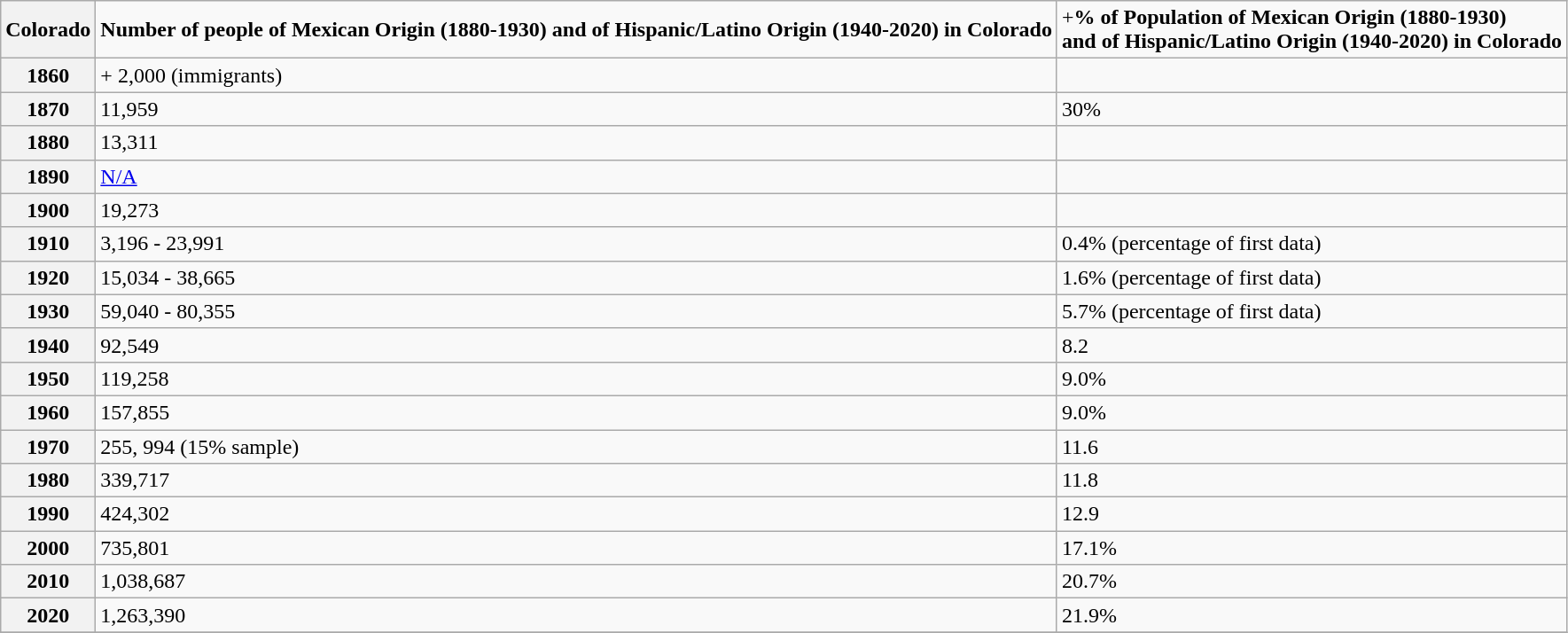<table class="wikitable sortable" font-size:75%">
<tr>
<th> Colorado</th>
<td><strong>Number of people of Mexican Origin (1880-1930) and of Hispanic/Latino Origin (1940-2020) in Colorado</strong></td>
<td>+<strong>% of Population of Mexican Origin (1880-1930)<br> and of Hispanic/Latino Origin (1940-2020) in Colorado</strong></td>
</tr>
<tr>
<th>1860</th>
<td>+ 2,000 (immigrants)</td>
<td></td>
</tr>
<tr>
<th>1870</th>
<td>11,959</td>
<td>30%</td>
</tr>
<tr>
<th>1880</th>
<td>13,311</td>
<td></td>
</tr>
<tr>
<th>1890</th>
<td><a href='#'>N/A</a></td>
<td></td>
</tr>
<tr>
<th>1900</th>
<td>19,273</td>
<td></td>
</tr>
<tr>
<th>1910</th>
<td>3,196 - 23,991</td>
<td>0.4% (percentage of first data)</td>
</tr>
<tr>
<th>1920</th>
<td>15,034 - 38,665</td>
<td>1.6% (percentage of first data)</td>
</tr>
<tr>
<th>1930</th>
<td>59,040  - 80,355</td>
<td>5.7% (percentage of first data)</td>
</tr>
<tr>
<th>1940</th>
<td>92,549</td>
<td>8.2</td>
</tr>
<tr>
<th>1950</th>
<td>119,258</td>
<td>9.0%</td>
</tr>
<tr>
<th>1960</th>
<td>157,855</td>
<td>9.0%</td>
</tr>
<tr>
<th>1970</th>
<td>255, 994 (15% sample)</td>
<td>11.6</td>
</tr>
<tr>
<th>1980</th>
<td>339,717</td>
<td>11.8</td>
</tr>
<tr>
<th>1990</th>
<td>424,302</td>
<td>12.9</td>
</tr>
<tr>
<th>2000</th>
<td>735,801</td>
<td>17.1%</td>
</tr>
<tr>
<th>2010</th>
<td>1,038,687</td>
<td>20.7%</td>
</tr>
<tr>
<th>2020</th>
<td>1,263,390</td>
<td>21.9%</td>
</tr>
<tr>
</tr>
</table>
